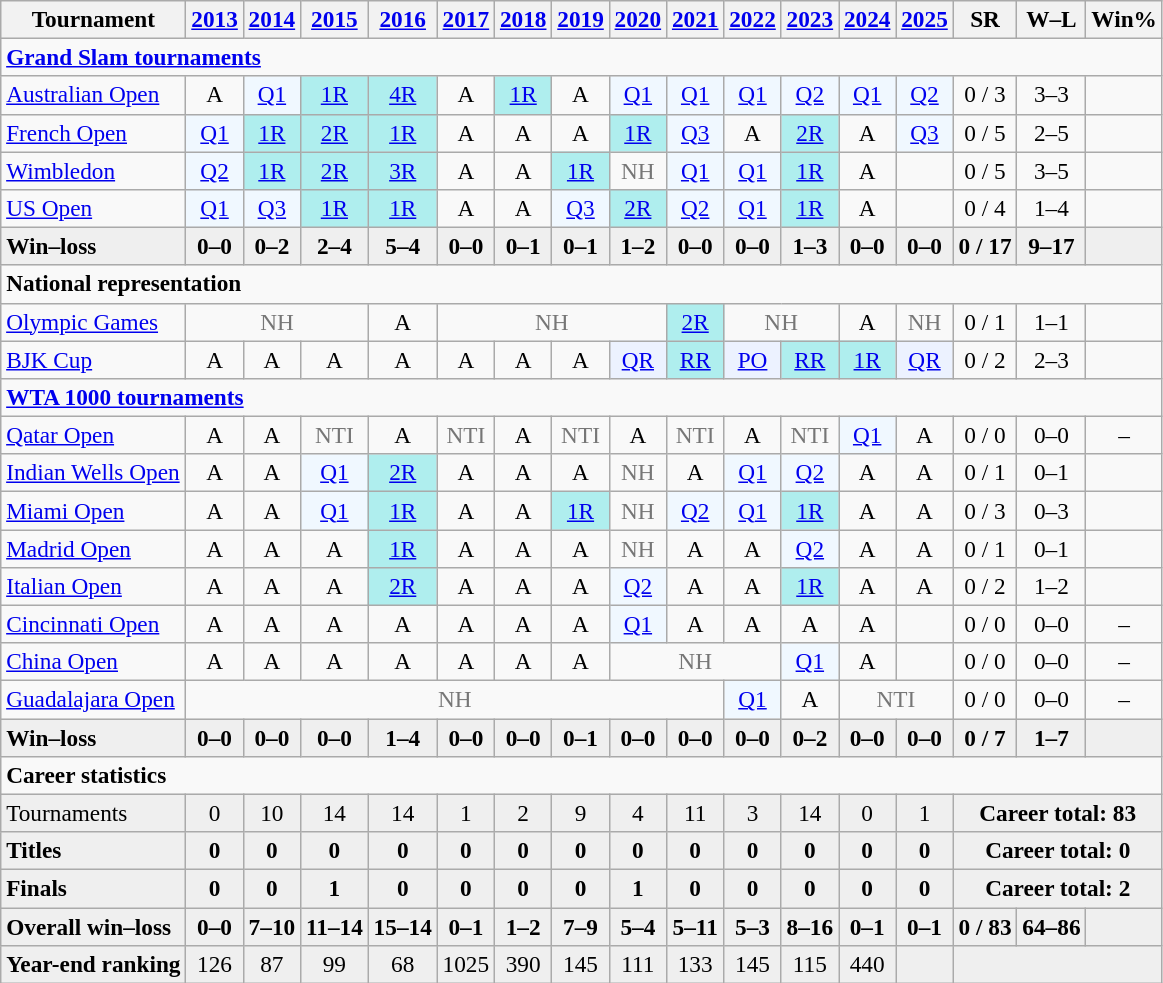<table class="wikitable nowrap" style=text-align:center;font-size:97%>
<tr>
<th>Tournament</th>
<th><a href='#'>2013</a></th>
<th><a href='#'>2014</a></th>
<th><a href='#'>2015</a></th>
<th><a href='#'>2016</a></th>
<th><a href='#'>2017</a></th>
<th><a href='#'>2018</a></th>
<th><a href='#'>2019</a></th>
<th><a href='#'>2020</a></th>
<th><a href='#'>2021</a></th>
<th><a href='#'>2022</a></th>
<th><a href='#'>2023</a></th>
<th><a href='#'>2024</a></th>
<th><a href='#'>2025</a></th>
<th>SR</th>
<th>W–L</th>
<th>Win%</th>
</tr>
<tr>
<td colspan="17" align="left"><strong><a href='#'>Grand Slam tournaments</a></strong></td>
</tr>
<tr>
<td align=left><a href='#'>Australian Open</a></td>
<td>A</td>
<td bgcolor=f0f8ff><a href='#'>Q1</a></td>
<td bgcolor=afeeee><a href='#'>1R</a></td>
<td bgcolor=afeeee><a href='#'>4R</a></td>
<td>A</td>
<td bgcolor=afeeee><a href='#'>1R</a></td>
<td>A</td>
<td bgcolor=f0f8ff><a href='#'>Q1</a></td>
<td bgcolor=f0f8ff><a href='#'>Q1</a></td>
<td bgcolor=f0f8ff><a href='#'>Q1</a></td>
<td bgcolor=f0f8ff><a href='#'>Q2</a></td>
<td bgcolor=f0f8ff><a href='#'>Q1</a></td>
<td bgcolor=f0f8ff><a href='#'>Q2</a></td>
<td>0 / 3</td>
<td>3–3</td>
<td></td>
</tr>
<tr>
<td align=left><a href='#'>French Open</a></td>
<td bgcolor=f0f8ff><a href='#'>Q1</a></td>
<td bgcolor=afeeee><a href='#'>1R</a></td>
<td bgcolor=afeeee><a href='#'>2R</a></td>
<td bgcolor=afeeee><a href='#'>1R</a></td>
<td>A</td>
<td>A</td>
<td>A</td>
<td bgcolor=afeeee><a href='#'>1R</a></td>
<td bgcolor=f0f8ff><a href='#'>Q3</a></td>
<td>A</td>
<td bgcolor=afeeee><a href='#'>2R</a></td>
<td>A</td>
<td bgcolor=f0f8ff><a href='#'>Q3</a></td>
<td>0 / 5</td>
<td>2–5</td>
<td></td>
</tr>
<tr>
<td align=left><a href='#'>Wimbledon</a></td>
<td bgcolor=f0f8ff><a href='#'>Q2</a></td>
<td bgcolor=afeeee><a href='#'>1R</a></td>
<td bgcolor=afeeee><a href='#'>2R</a></td>
<td bgcolor=afeeee><a href='#'>3R</a></td>
<td>A</td>
<td>A</td>
<td bgcolor=afeeee><a href='#'>1R</a></td>
<td style=color:#767676>NH</td>
<td bgcolor=f0f8ff><a href='#'>Q1</a></td>
<td bgcolor=f0f8ff><a href='#'>Q1</a></td>
<td bgcolor=afeeee><a href='#'>1R</a></td>
<td>A</td>
<td></td>
<td>0 / 5</td>
<td>3–5</td>
<td></td>
</tr>
<tr>
<td align=left><a href='#'>US Open</a></td>
<td bgcolor=f0f8ff><a href='#'>Q1</a></td>
<td bgcolor=f0f8ff><a href='#'>Q3</a></td>
<td bgcolor=afeeee><a href='#'>1R</a></td>
<td bgcolor=afeeee><a href='#'>1R</a></td>
<td>A</td>
<td>A</td>
<td bgcolor=f0f8ff><a href='#'>Q3</a></td>
<td bgcolor=afeeee><a href='#'>2R</a></td>
<td bgcolor=f0f8ff><a href='#'>Q2</a></td>
<td bgcolor=f0f8ff><a href='#'>Q1</a></td>
<td bgcolor=afeeee><a href='#'>1R</a></td>
<td>A</td>
<td></td>
<td>0 / 4</td>
<td>1–4</td>
<td></td>
</tr>
<tr style=font-weight:bold;background:#efefef>
<td style=text-align:left>Win–loss</td>
<td>0–0</td>
<td>0–2</td>
<td>2–4</td>
<td>5–4</td>
<td>0–0</td>
<td>0–1</td>
<td>0–1</td>
<td>1–2</td>
<td>0–0</td>
<td>0–0</td>
<td>1–3</td>
<td>0–0</td>
<td>0–0</td>
<td>0 / 17</td>
<td>9–17</td>
<td></td>
</tr>
<tr>
<td colspan="17" align="left"><strong>National representation</strong></td>
</tr>
<tr>
<td align=left><a href='#'>Olympic Games</a></td>
<td colspan=3 style=color:#767676>NH</td>
<td>A</td>
<td colspan=4 style=color:#767676>NH</td>
<td bgcolor=afeeee><a href='#'>2R</a></td>
<td colspan=2 style=color:#767676>NH</td>
<td>A</td>
<td style=color:#767676>NH</td>
<td>0 / 1</td>
<td>1–1</td>
<td></td>
</tr>
<tr>
<td align=left><a href='#'>BJK Cup</a></td>
<td>A</td>
<td>A</td>
<td>A</td>
<td>A</td>
<td>A</td>
<td>A</td>
<td>A</td>
<td bgcolor=ecf2ff><a href='#'>QR</a></td>
<td bgcolor=afeeee><a href='#'>RR</a></td>
<td bgcolor=ecf2ff><a href='#'>PO</a></td>
<td bgcolor=afeeee><a href='#'>RR</a></td>
<td bgcolor=afeeee><a href='#'>1R</a></td>
<td bgcolor=ecf2ff><a href='#'>QR</a></td>
<td>0 / 2</td>
<td>2–3</td>
<td></td>
</tr>
<tr>
<td colspan="17" align="left"><strong><a href='#'>WTA 1000 tournaments</a></strong></td>
</tr>
<tr>
<td align=left><a href='#'>Qatar Open</a></td>
<td>A</td>
<td>A</td>
<td style=color:#767676>NTI</td>
<td>A</td>
<td style=color:#767676>NTI</td>
<td>A</td>
<td style=color:#767676>NTI</td>
<td>A</td>
<td style=color:#767676>NTI</td>
<td>A</td>
<td style=color:#767676>NTI</td>
<td bgcolor=f0f8ff><a href='#'>Q1</a></td>
<td>A</td>
<td>0 / 0</td>
<td>0–0</td>
<td>–</td>
</tr>
<tr>
<td align=left><a href='#'>Indian Wells Open</a></td>
<td>A</td>
<td>A</td>
<td bgcolor=f0f8ff><a href='#'>Q1</a></td>
<td bgcolor=afeeee><a href='#'>2R</a></td>
<td>A</td>
<td>A</td>
<td>A</td>
<td style=color:#767676>NH</td>
<td>A</td>
<td bgcolor=f0f8ff><a href='#'>Q1</a></td>
<td bgcolor=f0f8ff><a href='#'>Q2</a></td>
<td>A</td>
<td>A</td>
<td>0 / 1</td>
<td>0–1</td>
<td></td>
</tr>
<tr>
<td align=left><a href='#'>Miami Open</a></td>
<td>A</td>
<td>A</td>
<td bgcolor=f0f8ff><a href='#'>Q1</a></td>
<td bgcolor=afeeee><a href='#'>1R</a></td>
<td>A</td>
<td>A</td>
<td bgcolor=afeeee><a href='#'>1R</a></td>
<td style=color:#767676>NH</td>
<td bgcolor=f0f8ff><a href='#'>Q2</a></td>
<td bgcolor=f0f8ff><a href='#'>Q1</a></td>
<td bgcolor=afeeee><a href='#'>1R</a></td>
<td>A</td>
<td>A</td>
<td>0 / 3</td>
<td>0–3</td>
<td></td>
</tr>
<tr>
<td align=left><a href='#'>Madrid Open</a></td>
<td>A</td>
<td>A</td>
<td>A</td>
<td bgcolor=afeeee><a href='#'>1R</a></td>
<td>A</td>
<td>A</td>
<td>A</td>
<td style=color:#767676>NH</td>
<td>A</td>
<td>A</td>
<td bgcolor=f0f8ff><a href='#'>Q2</a></td>
<td>A</td>
<td>A</td>
<td>0 / 1</td>
<td>0–1</td>
<td></td>
</tr>
<tr>
<td align=left><a href='#'>Italian Open</a></td>
<td>A</td>
<td>A</td>
<td>A</td>
<td bgcolor=afeeee><a href='#'>2R</a></td>
<td>A</td>
<td>A</td>
<td>A</td>
<td bgcolor=f0f8ff><a href='#'>Q2</a></td>
<td>A</td>
<td>A</td>
<td bgcolor=afeeee><a href='#'>1R</a></td>
<td>A</td>
<td>A</td>
<td>0 / 2</td>
<td>1–2</td>
<td></td>
</tr>
<tr>
<td align=left><a href='#'>Cincinnati Open</a></td>
<td>A</td>
<td>A</td>
<td>A</td>
<td>A</td>
<td>A</td>
<td>A</td>
<td>A</td>
<td bgcolor=f0f8ff><a href='#'>Q1</a></td>
<td>A</td>
<td>A</td>
<td>A</td>
<td>A</td>
<td></td>
<td>0 / 0</td>
<td>0–0</td>
<td>–</td>
</tr>
<tr>
<td align=left><a href='#'>China Open</a></td>
<td>A</td>
<td>A</td>
<td>A</td>
<td>A</td>
<td>A</td>
<td>A</td>
<td>A</td>
<td colspan=3 style=color:#767676>NH</td>
<td bgcolor=f0f8ff><a href='#'>Q1</a></td>
<td>A</td>
<td></td>
<td>0 / 0</td>
<td>0–0</td>
<td>–</td>
</tr>
<tr>
<td align=left><a href='#'>Guadalajara Open</a></td>
<td colspan="9" style=color:#767676>NH</td>
<td bgcolor=f0f8ff><a href='#'>Q1</a></td>
<td>A</td>
<td colspan="2" style=color:#767676>NTI</td>
<td>0 / 0</td>
<td>0–0</td>
<td>–</td>
</tr>
<tr style=font-weight:bold;background:#efefef>
<td style=text-align:left>Win–loss</td>
<td>0–0</td>
<td>0–0</td>
<td>0–0</td>
<td>1–4</td>
<td>0–0</td>
<td>0–0</td>
<td>0–1</td>
<td>0–0</td>
<td>0–0</td>
<td>0–0</td>
<td>0–2</td>
<td>0–0</td>
<td>0–0</td>
<td>0 / 7</td>
<td>1–7</td>
<td></td>
</tr>
<tr>
<td colspan="17" align="left"><strong>Career statistics</strong></td>
</tr>
<tr bgcolor=efefef>
<td align=left>Tournaments</td>
<td>0</td>
<td>10</td>
<td>14</td>
<td>14</td>
<td>1</td>
<td>2</td>
<td>9</td>
<td>4</td>
<td>11</td>
<td>3</td>
<td>14</td>
<td>0</td>
<td>1</td>
<td colspan="3"><strong>Career total: 83</strong></td>
</tr>
<tr style=font-weight:bold;background:#efefef>
<td style=text-align:left>Titles</td>
<td>0</td>
<td>0</td>
<td>0</td>
<td>0</td>
<td>0</td>
<td>0</td>
<td>0</td>
<td>0</td>
<td>0</td>
<td>0</td>
<td>0</td>
<td>0</td>
<td>0</td>
<td colspan="3">Career total: 0</td>
</tr>
<tr style=font-weight:bold;background:#efefef>
<td style=text-align:left>Finals</td>
<td>0</td>
<td>0</td>
<td>1</td>
<td>0</td>
<td>0</td>
<td>0</td>
<td>0</td>
<td>1</td>
<td>0</td>
<td>0</td>
<td>0</td>
<td>0</td>
<td>0</td>
<td colspan="3">Career total: 2</td>
</tr>
<tr style=font-weight:bold;background:#efefef>
<td style=text-align:left>Overall win–loss</td>
<td>0–0</td>
<td>7–10</td>
<td>11–14</td>
<td>15–14</td>
<td>0–1</td>
<td>1–2</td>
<td>7–9</td>
<td>5–4</td>
<td>5–11</td>
<td>5–3</td>
<td>8–16</td>
<td>0–1</td>
<td>0–1</td>
<td>0 / 83</td>
<td>64–86</td>
<td></td>
</tr>
<tr bgcolor=efefef>
<td align=left><strong>Year-end ranking</strong></td>
<td>126</td>
<td>87</td>
<td>99</td>
<td>68</td>
<td>1025</td>
<td>390</td>
<td>145</td>
<td>111</td>
<td>133</td>
<td>145</td>
<td>115</td>
<td>440</td>
<td></td>
<td colspan="3"></td>
</tr>
</table>
